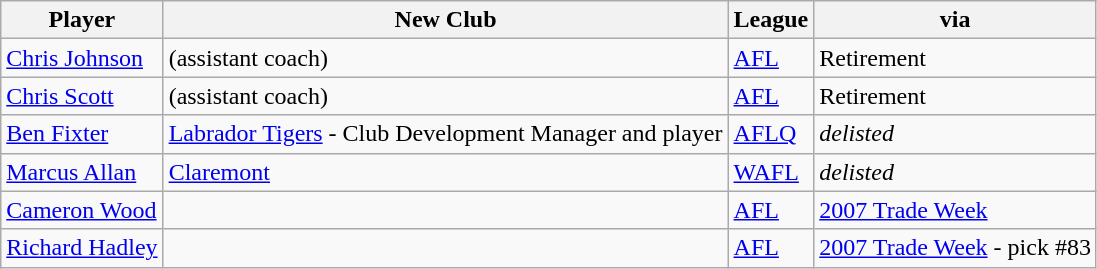<table class="wikitable" border="1">
<tr>
<th>Player</th>
<th>New Club</th>
<th>League</th>
<th>via</th>
</tr>
<tr>
<td><a href='#'>Chris Johnson</a></td>
<td> (assistant coach)</td>
<td><a href='#'>AFL</a></td>
<td>Retirement</td>
</tr>
<tr>
<td><a href='#'>Chris Scott</a></td>
<td> (assistant coach)</td>
<td><a href='#'>AFL</a></td>
<td>Retirement</td>
</tr>
<tr>
<td><a href='#'>Ben Fixter</a></td>
<td><a href='#'>Labrador Tigers</a> - Club Development Manager and player</td>
<td><a href='#'>AFLQ</a></td>
<td><em>delisted</em></td>
</tr>
<tr>
<td><a href='#'>Marcus Allan</a></td>
<td><a href='#'>Claremont</a></td>
<td><a href='#'>WAFL</a></td>
<td><em>delisted</em></td>
</tr>
<tr>
<td><a href='#'>Cameron Wood</a></td>
<td></td>
<td><a href='#'>AFL</a></td>
<td><a href='#'>2007 Trade Week</a></td>
</tr>
<tr>
<td><a href='#'>Richard Hadley</a></td>
<td></td>
<td><a href='#'>AFL</a></td>
<td><a href='#'>2007 Trade Week</a> - pick #83</td>
</tr>
</table>
